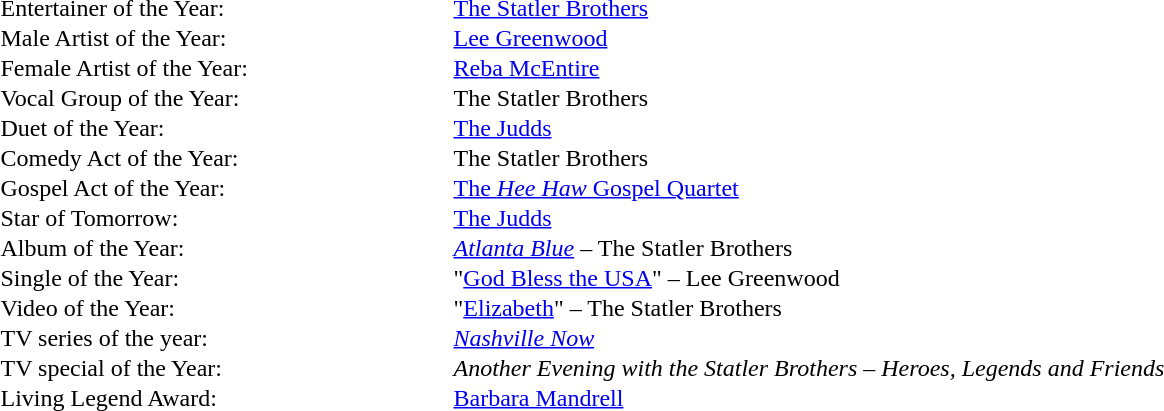<table cellspacing="0" border="0" cellpadding="1">
<tr>
<td style="width:300px;">Entertainer of the Year:</td>
<td><a href='#'>The Statler Brothers</a></td>
</tr>
<tr>
<td>Male Artist of the Year:</td>
<td><a href='#'>Lee Greenwood</a></td>
</tr>
<tr>
<td>Female Artist of the Year:</td>
<td><a href='#'>Reba McEntire</a></td>
</tr>
<tr>
<td>Vocal Group of the Year:</td>
<td>The Statler Brothers</td>
</tr>
<tr>
<td>Duet of the Year:</td>
<td><a href='#'>The Judds</a></td>
</tr>
<tr>
<td>Comedy Act of the Year:</td>
<td>The Statler Brothers</td>
</tr>
<tr>
<td>Gospel Act of the Year:</td>
<td><a href='#'>The <em>Hee Haw</em> Gospel Quartet</a></td>
</tr>
<tr>
<td>Star of Tomorrow:</td>
<td><a href='#'>The Judds</a></td>
</tr>
<tr>
<td>Album of the Year:</td>
<td><em><a href='#'>Atlanta Blue</a></em> – The Statler Brothers</td>
</tr>
<tr>
<td>Single of the Year:</td>
<td>"<a href='#'>God Bless the USA</a>" – Lee Greenwood</td>
</tr>
<tr>
<td>Video of the Year:</td>
<td>"<a href='#'>Elizabeth</a>" – The Statler Brothers</td>
</tr>
<tr>
<td>TV series of the year:</td>
<td><em><a href='#'>Nashville Now</a></em></td>
</tr>
<tr>
<td>TV special of the Year:</td>
<td><em>Another Evening with the Statler Brothers – Heroes, Legends and Friends</em></td>
</tr>
<tr>
<td>Living Legend Award:</td>
<td><a href='#'>Barbara Mandrell</a></td>
</tr>
<tr>
</tr>
</table>
